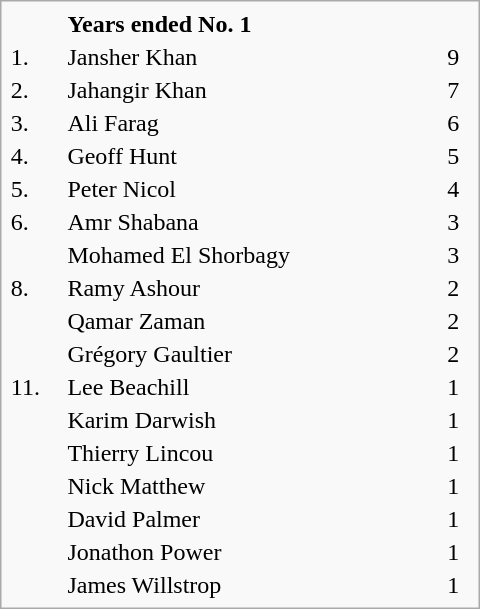<table class="infobox" style="width: 20em; font-size: 100%;">
<tr>
<td></td>
<td><strong>Years ended No. 1</strong></td>
<td></td>
</tr>
<tr>
<td>1.</td>
<td>Jansher Khan</td>
<td>9</td>
</tr>
<tr>
<td>2.</td>
<td>Jahangir Khan</td>
<td>7</td>
</tr>
<tr>
<td>3.</td>
<td>Ali Farag</td>
<td>6</td>
</tr>
<tr>
<td>4.</td>
<td>Geoff Hunt</td>
<td>5</td>
</tr>
<tr>
<td>5.</td>
<td>Peter Nicol</td>
<td>4</td>
</tr>
<tr>
<td>6.</td>
<td>Amr Shabana</td>
<td>3</td>
</tr>
<tr>
<td></td>
<td>Mohamed El Shorbagy</td>
<td>3</td>
</tr>
<tr>
<td>8.</td>
<td>Ramy Ashour</td>
<td>2</td>
</tr>
<tr>
<td></td>
<td>Qamar Zaman</td>
<td>2</td>
</tr>
<tr>
<td></td>
<td>Grégory Gaultier</td>
<td>2</td>
</tr>
<tr>
<td>11.</td>
<td>Lee Beachill</td>
<td>1</td>
</tr>
<tr>
<td></td>
<td>Karim Darwish</td>
<td>1</td>
</tr>
<tr>
<td></td>
<td>Thierry Lincou</td>
<td>1</td>
</tr>
<tr>
<td></td>
<td>Nick Matthew</td>
<td>1</td>
</tr>
<tr>
<td></td>
<td>David Palmer</td>
<td>1</td>
</tr>
<tr>
<td></td>
<td>Jonathon Power</td>
<td>1</td>
</tr>
<tr>
<td></td>
<td>James Willstrop</td>
<td>1</td>
</tr>
</table>
